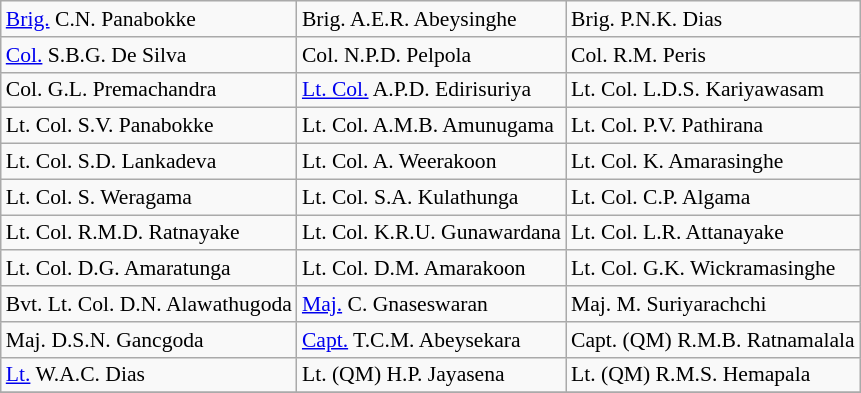<table class="wikitable" style="font-size:90%;;">
<tr>
<td><a href='#'>Brig.</a> C.N. Panabokke</td>
<td>Brig. A.E.R. Abeysinghe</td>
<td>Brig. P.N.K. Dias</td>
</tr>
<tr>
<td><a href='#'>Col.</a> S.B.G. De Silva</td>
<td>Col. N.P.D. Pelpola</td>
<td>Col. R.M. Peris</td>
</tr>
<tr>
<td>Col. G.L. Premachandra</td>
<td><a href='#'>Lt. Col.</a> A.P.D. Edirisuriya</td>
<td>Lt. Col. L.D.S. Kariyawasam</td>
</tr>
<tr>
<td>Lt. Col. S.V. Panabokke</td>
<td>Lt. Col. A.M.B. Amunugama</td>
<td>Lt. Col. P.V. Pathirana</td>
</tr>
<tr>
<td>Lt. Col. S.D. Lankadeva</td>
<td>Lt. Col. A. Weerakoon</td>
<td>Lt. Col. K. Amarasinghe</td>
</tr>
<tr>
<td>Lt. Col. S. Weragama</td>
<td>Lt. Col. S.A. Kulathunga</td>
<td>Lt. Col. C.P. Algama</td>
</tr>
<tr>
<td>Lt. Col. R.M.D. Ratnayake</td>
<td>Lt. Col. K.R.U. Gunawardana</td>
<td>Lt. Col. L.R. Attanayake</td>
</tr>
<tr>
<td>Lt. Col. D.G. Amaratunga</td>
<td>Lt. Col. D.M. Amarakoon</td>
<td>Lt. Col. G.K. Wickramasinghe</td>
</tr>
<tr>
<td>Bvt. Lt. Col. D.N. Alawathugoda</td>
<td><a href='#'>Maj.</a> C. Gnaseswaran</td>
<td>Maj. M. Suriyarachchi</td>
</tr>
<tr>
<td>Maj. D.S.N. Gancgoda</td>
<td><a href='#'>Capt.</a> T.C.M. Abeysekara</td>
<td>Capt. (QM) R.M.B. Ratnamalala</td>
</tr>
<tr>
<td><a href='#'>Lt.</a> W.A.C. Dias</td>
<td>Lt. (QM) H.P. Jayasena</td>
<td>Lt. (QM) R.M.S. Hemapala</td>
</tr>
<tr>
</tr>
</table>
